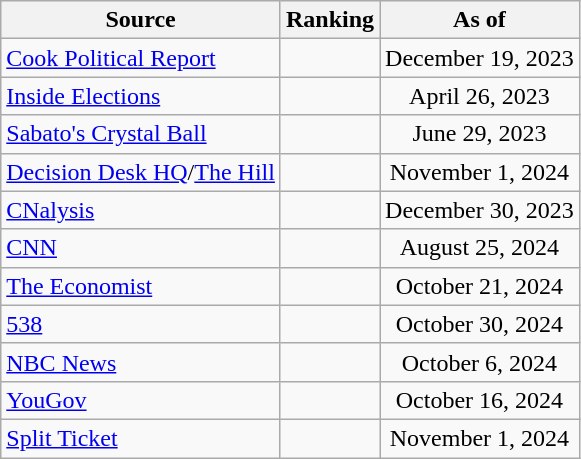<table class="wikitable sortable" style="text-align:center">
<tr>
<th>Source</th>
<th>Ranking</th>
<th>As of</th>
</tr>
<tr>
<td align=left><a href='#'>Cook Political Report</a></td>
<td></td>
<td>December 19, 2023</td>
</tr>
<tr>
<td align=left><a href='#'>Inside Elections</a></td>
<td></td>
<td>April 26, 2023</td>
</tr>
<tr>
<td align=left><a href='#'>Sabato's Crystal Ball</a></td>
<td></td>
<td>June 29, 2023</td>
</tr>
<tr>
<td align=left><a href='#'>Decision Desk HQ</a>/<a href='#'>The Hill</a></td>
<td></td>
<td>November 1, 2024</td>
</tr>
<tr>
<td align=left><a href='#'>CNalysis</a></td>
<td></td>
<td>December 30, 2023</td>
</tr>
<tr>
<td align=left><a href='#'>CNN</a></td>
<td></td>
<td>August 25, 2024</td>
</tr>
<tr>
<td align=left><a href='#'>The Economist</a></td>
<td></td>
<td>October 21, 2024</td>
</tr>
<tr>
<td align="left"><a href='#'>538</a></td>
<td></td>
<td>October 30, 2024</td>
</tr>
<tr>
<td align="left"><a href='#'>NBC News</a></td>
<td></td>
<td>October 6, 2024</td>
</tr>
<tr>
<td align="left"><a href='#'>YouGov</a></td>
<td></td>
<td>October 16, 2024</td>
</tr>
<tr>
<td align="left"><a href='#'>Split Ticket</a></td>
<td></td>
<td>November 1, 2024</td>
</tr>
</table>
